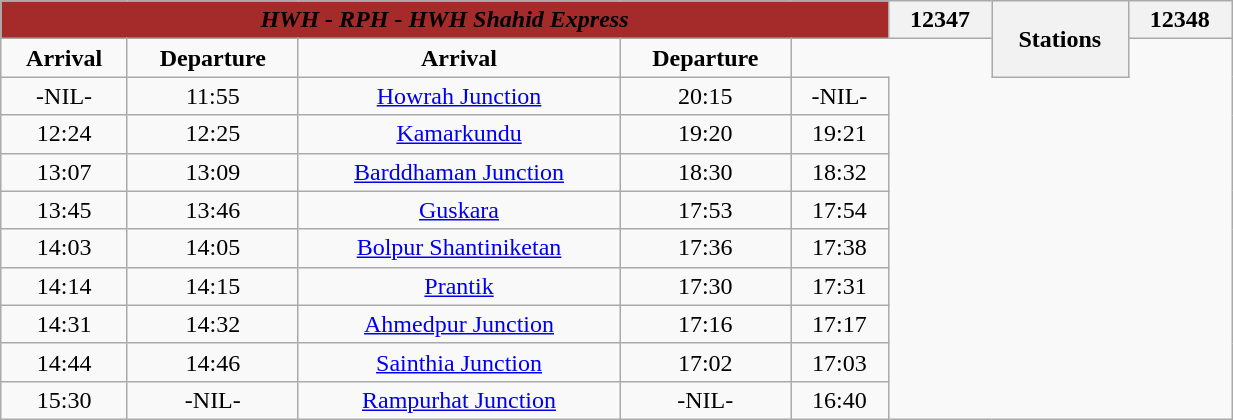<table class="wikitable" width="65%" style="text-align: center;">
<tr>
<th colspan="5" align="center" style="background:brown;"><span><em>HWH - RPH - HWH Shahid Express</em></span></th>
<th colspan="2">12347</th>
<th rowspan="2">Stations</th>
<th colspan="2">12348</th>
</tr>
<tr>
<td><strong>Arrival</strong></td>
<td><strong>Departure</strong></td>
<td><strong>Arrival</strong></td>
<td><strong>Departure</strong></td>
</tr>
<tr>
<td>-NIL-</td>
<td>11:55</td>
<td><a href='#'>Howrah Junction</a></td>
<td>20:15</td>
<td>-NIL-</td>
</tr>
<tr>
<td>12:24</td>
<td>12:25</td>
<td><a href='#'>Kamarkundu</a></td>
<td>19:20</td>
<td>19:21</td>
</tr>
<tr>
<td>13:07</td>
<td>13:09</td>
<td><a href='#'>Barddhaman Junction</a></td>
<td>18:30</td>
<td>18:32</td>
</tr>
<tr>
<td>13:45</td>
<td>13:46</td>
<td><a href='#'>Guskara</a></td>
<td>17:53</td>
<td>17:54</td>
</tr>
<tr>
<td>14:03</td>
<td>14:05</td>
<td><a href='#'>Bolpur Shantiniketan</a></td>
<td>17:36</td>
<td>17:38</td>
</tr>
<tr>
<td>14:14</td>
<td>14:15</td>
<td><a href='#'>Prantik</a></td>
<td>17:30</td>
<td>17:31</td>
</tr>
<tr>
<td>14:31</td>
<td>14:32</td>
<td><a href='#'>Ahmedpur Junction</a></td>
<td>17:16</td>
<td>17:17</td>
</tr>
<tr>
<td>14:44</td>
<td>14:46</td>
<td><a href='#'>Sainthia Junction</a></td>
<td>17:02</td>
<td>17:03</td>
</tr>
<tr>
<td>15:30</td>
<td>-NIL-</td>
<td><a href='#'>Rampurhat Junction</a></td>
<td>-NIL-</td>
<td>16:40</td>
</tr>
</table>
